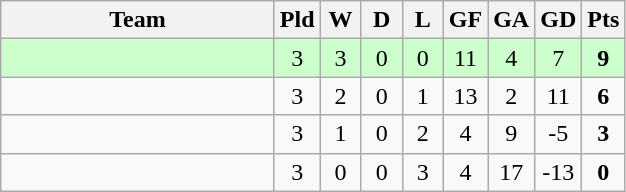<table class="wikitable" style="text-align: center;">
<tr>
<th width="175">Team</th>
<th width="20">Pld</th>
<th width="20">W</th>
<th width="20">D</th>
<th width="20">L</th>
<th width="20">GF</th>
<th width="20">GA</th>
<th width="20">GD</th>
<th width="20">Pts</th>
</tr>
<tr bgcolor="#ccffcc">
<td style="text-align:left;"></td>
<td>3</td>
<td>3</td>
<td>0</td>
<td>0</td>
<td>11</td>
<td>4</td>
<td>7</td>
<td><strong>9</strong></td>
</tr>
<tr align=center>
<td style="text-align:left;"></td>
<td>3</td>
<td>2</td>
<td>0</td>
<td>1</td>
<td>13</td>
<td>2</td>
<td>11</td>
<td><strong>6</strong></td>
</tr>
<tr align=center>
<td style="text-align:left;"></td>
<td>3</td>
<td>1</td>
<td>0</td>
<td>2</td>
<td>4</td>
<td>9</td>
<td>-5</td>
<td><strong>3</strong></td>
</tr>
<tr align=center>
<td style="text-align:left;"></td>
<td>3</td>
<td>0</td>
<td>0</td>
<td>3</td>
<td>4</td>
<td>17</td>
<td>-13</td>
<td><strong>0</strong></td>
</tr>
</table>
